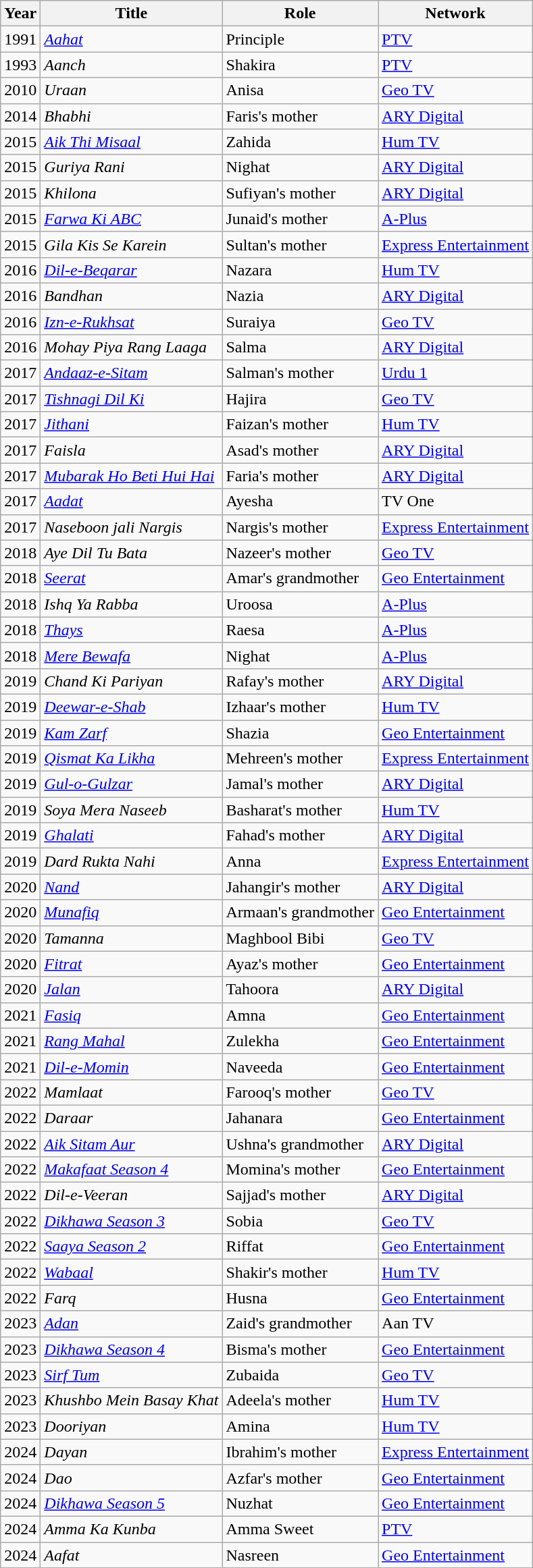<table class="wikitable sortable plainrowheaders">
<tr style="text-align:center;">
<th scope="col">Year</th>
<th scope="col">Title</th>
<th scope="col">Role</th>
<th scope="col">Network</th>
</tr>
<tr>
<td>1991</td>
<td><em><a href='#'>Aahat</a></em></td>
<td>Principle</td>
<td><a href='#'>PTV</a></td>
</tr>
<tr>
<td>1993</td>
<td><em>Aanch</em></td>
<td>Shakira</td>
<td><a href='#'>PTV</a></td>
</tr>
<tr>
<td>2010</td>
<td><em>Uraan</em></td>
<td>Anisa</td>
<td><a href='#'>Geo TV</a></td>
</tr>
<tr>
<td>2014</td>
<td><em>Bhabhi</em></td>
<td>Faris's mother</td>
<td><a href='#'>ARY Digital</a></td>
</tr>
<tr>
<td>2015</td>
<td><em><a href='#'>Aik Thi Misaal</a></em></td>
<td>Zahida</td>
<td><a href='#'>Hum TV</a></td>
</tr>
<tr>
<td>2015</td>
<td><em>Guriya Rani</em></td>
<td>Nighat</td>
<td><a href='#'>ARY Digital</a></td>
</tr>
<tr>
<td>2015</td>
<td><em>Khilona</em></td>
<td>Sufiyan's mother</td>
<td><a href='#'>ARY Digital</a></td>
</tr>
<tr>
<td>2015</td>
<td><em><a href='#'>Farwa Ki ABC</a></em></td>
<td>Junaid's mother</td>
<td><a href='#'>A-Plus</a></td>
</tr>
<tr>
<td>2015</td>
<td><em>Gila Kis Se Karein</em></td>
<td>Sultan's mother</td>
<td><a href='#'>Express Entertainment</a></td>
</tr>
<tr>
<td>2016</td>
<td><em><a href='#'>Dil-e-Beqarar</a></em></td>
<td>Nazara</td>
<td><a href='#'>Hum TV</a></td>
</tr>
<tr>
<td>2016</td>
<td><em>Bandhan</em></td>
<td>Nazia</td>
<td><a href='#'>ARY Digital</a></td>
</tr>
<tr>
<td>2016</td>
<td><em><a href='#'>Izn-e-Rukhsat</a></em></td>
<td>Suraiya</td>
<td><a href='#'>Geo TV</a></td>
</tr>
<tr>
<td>2016</td>
<td><em>Mohay Piya Rang Laaga</em></td>
<td>Salma</td>
<td><a href='#'>ARY Digital</a></td>
</tr>
<tr>
<td>2017</td>
<td><em><a href='#'>Andaaz-e-Sitam</a></em></td>
<td>Salman's mother</td>
<td><a href='#'>Urdu 1</a></td>
</tr>
<tr>
<td>2017</td>
<td><em><a href='#'>Tishnagi Dil Ki</a></em></td>
<td>Hajira</td>
<td><a href='#'>Geo TV</a></td>
</tr>
<tr>
<td>2017</td>
<td><em><a href='#'>Jithani</a></em></td>
<td>Faizan's mother</td>
<td><a href='#'>Hum TV</a></td>
</tr>
<tr>
<td>2017</td>
<td><em>Faisla</em></td>
<td>Asad's mother</td>
<td><a href='#'>ARY Digital</a></td>
</tr>
<tr>
<td>2017</td>
<td><em><a href='#'>Mubarak Ho Beti Hui Hai</a></em></td>
<td>Faria's mother</td>
<td><a href='#'>ARY Digital</a></td>
</tr>
<tr>
<td>2017</td>
<td><em><a href='#'>Aadat</a></em></td>
<td>Ayesha</td>
<td>TV One</td>
</tr>
<tr>
<td>2017</td>
<td><em>Naseboon jali Nargis</em></td>
<td>Nargis's mother</td>
<td><a href='#'>Express Entertainment</a></td>
</tr>
<tr>
<td>2018</td>
<td><em>Aye Dil Tu Bata</em></td>
<td>Nazeer's mother</td>
<td><a href='#'>Geo TV</a></td>
</tr>
<tr>
<td>2018</td>
<td><em><a href='#'>Seerat</a></em></td>
<td>Amar's grandmother</td>
<td><a href='#'>Geo Entertainment</a></td>
</tr>
<tr>
<td>2018</td>
<td><em>Ishq Ya Rabba</em></td>
<td>Uroosa</td>
<td><a href='#'>A-Plus</a></td>
</tr>
<tr>
<td>2018</td>
<td><em><a href='#'>Thays</a></em></td>
<td>Raesa</td>
<td><a href='#'>A-Plus</a></td>
</tr>
<tr>
<td>2018</td>
<td><em><a href='#'>Mere Bewafa</a></em></td>
<td>Nighat</td>
<td><a href='#'>A-Plus</a></td>
</tr>
<tr>
<td>2019</td>
<td><em>Chand Ki Pariyan</em></td>
<td>Rafay's mother</td>
<td><a href='#'>ARY Digital</a></td>
</tr>
<tr>
<td>2019</td>
<td><em><a href='#'>Deewar-e-Shab</a></em></td>
<td>Izhaar's mother</td>
<td><a href='#'>Hum TV</a></td>
</tr>
<tr>
<td>2019</td>
<td><em><a href='#'>Kam Zarf</a></em></td>
<td>Shazia</td>
<td><a href='#'>Geo Entertainment</a></td>
</tr>
<tr>
<td>2019</td>
<td><em><a href='#'>Qismat Ka Likha</a></em></td>
<td>Mehreen's mother</td>
<td><a href='#'>Express Entertainment</a></td>
</tr>
<tr>
<td>2019</td>
<td><em><a href='#'>Gul-o-Gulzar</a></em></td>
<td>Jamal's mother</td>
<td><a href='#'>ARY Digital</a></td>
</tr>
<tr>
<td>2019</td>
<td><em>Soya Mera Naseeb</em></td>
<td>Basharat's mother</td>
<td><a href='#'>Hum TV</a></td>
</tr>
<tr>
<td>2019</td>
<td><em><a href='#'>Ghalati</a></em></td>
<td>Fahad's mother</td>
<td><a href='#'>ARY Digital</a></td>
</tr>
<tr>
<td>2019</td>
<td><em>Dard Rukta Nahi</em></td>
<td>Anna</td>
<td><a href='#'>Express Entertainment</a></td>
</tr>
<tr>
<td>2020</td>
<td><em><a href='#'>Nand</a></em></td>
<td>Jahangir's mother</td>
<td><a href='#'>ARY Digital</a></td>
</tr>
<tr>
<td>2020</td>
<td><em><a href='#'>Munafiq</a></em></td>
<td>Armaan's grandmother</td>
<td><a href='#'>Geo Entertainment</a></td>
</tr>
<tr>
<td>2020</td>
<td><em>Tamanna</em></td>
<td>Maghbool Bibi</td>
<td><a href='#'>Geo TV</a></td>
</tr>
<tr>
<td>2020</td>
<td><em><a href='#'>Fitrat</a></em></td>
<td>Ayaz's mother</td>
<td><a href='#'>Geo Entertainment</a></td>
</tr>
<tr>
<td>2020</td>
<td><em><a href='#'>Jalan</a></em></td>
<td>Tahoora</td>
<td><a href='#'>ARY Digital</a></td>
</tr>
<tr>
<td>2021</td>
<td><em><a href='#'>Fasiq</a></em></td>
<td>Amna</td>
<td><a href='#'>Geo Entertainment</a></td>
</tr>
<tr>
<td>2021</td>
<td><em><a href='#'>Rang Mahal</a></em></td>
<td>Zulekha</td>
<td><a href='#'>Geo Entertainment</a></td>
</tr>
<tr>
<td>2021</td>
<td><em><a href='#'>Dil-e-Momin</a></em></td>
<td>Naveeda</td>
<td><a href='#'>Geo Entertainment</a></td>
</tr>
<tr>
<td>2022</td>
<td><em>Mamlaat</em></td>
<td>Farooq's mother</td>
<td><a href='#'>Geo TV</a></td>
</tr>
<tr>
<td>2022</td>
<td><em>Daraar</em></td>
<td>Jahanara</td>
<td><a href='#'>Geo Entertainment</a></td>
</tr>
<tr>
<td>2022</td>
<td><em><a href='#'>Aik Sitam Aur</a></em></td>
<td>Ushna's grandmother</td>
<td><a href='#'>ARY Digital</a></td>
</tr>
<tr>
<td>2022</td>
<td><em><a href='#'>Makafaat Season 4</a></em></td>
<td>Momina's mother</td>
<td><a href='#'>Geo Entertainment</a></td>
</tr>
<tr>
<td>2022</td>
<td><em>Dil-e-Veeran</em></td>
<td>Sajjad's mother</td>
<td><a href='#'>ARY Digital</a></td>
</tr>
<tr>
<td>2022</td>
<td><em><a href='#'>Dikhawa Season 3</a></em></td>
<td>Sobia</td>
<td><a href='#'>Geo TV</a></td>
</tr>
<tr>
<td>2022</td>
<td><em><a href='#'>Saaya Season 2</a></em></td>
<td>Riffat</td>
<td><a href='#'>Geo Entertainment</a></td>
</tr>
<tr>
<td>2022</td>
<td><em><a href='#'>Wabaal</a></em></td>
<td>Shakir's mother</td>
<td><a href='#'>Hum TV</a></td>
</tr>
<tr>
<td>2022</td>
<td><em>Farq</em></td>
<td>Husna</td>
<td><a href='#'>Geo Entertainment</a></td>
</tr>
<tr>
<td>2023</td>
<td><em><a href='#'>Adan</a></em></td>
<td>Zaid's grandmother</td>
<td>Aan TV</td>
</tr>
<tr>
<td>2023</td>
<td><em><a href='#'>Dikhawa Season 4</a></em></td>
<td>Bisma's mother</td>
<td><a href='#'>Geo Entertainment</a></td>
</tr>
<tr>
<td>2023</td>
<td><em><a href='#'>Sirf Tum</a></em></td>
<td>Zubaida</td>
<td><a href='#'>Geo TV</a></td>
</tr>
<tr>
<td>2023</td>
<td><em>Khushbo Mein Basay Khat</em></td>
<td>Adeela's mother</td>
<td><a href='#'>Hum TV</a></td>
</tr>
<tr>
<td>2023</td>
<td><em>Dooriyan</em></td>
<td>Amina</td>
<td><a href='#'>Hum TV</a></td>
</tr>
<tr>
<td>2024</td>
<td><em>Dayan</em></td>
<td>Ibrahim's mother</td>
<td><a href='#'>Express Entertainment</a></td>
</tr>
<tr>
<td>2024</td>
<td><em>Dao</em></td>
<td>Azfar's mother</td>
<td><a href='#'>Geo Entertainment</a></td>
</tr>
<tr>
<td>2024</td>
<td><em><a href='#'>Dikhawa Season 5</a></em></td>
<td>Nuzhat</td>
<td><a href='#'>Geo Entertainment</a></td>
</tr>
<tr>
<td>2024</td>
<td><em>Amma Ka Kunba</em></td>
<td>Amma Sweet</td>
<td><a href='#'>PTV</a></td>
</tr>
<tr>
<td>2024</td>
<td><em>Aafat</em></td>
<td>Nasreen</td>
<td><a href='#'>Geo Entertainment</a></td>
</tr>
</table>
